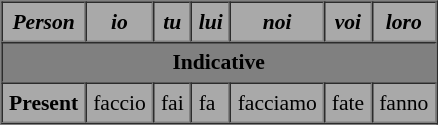<table border="1" cellpadding="4" cellspacing="0" style="background: darkgray; font-size: 90%;">
<tr>
<th><em>Person</em></th>
<th><em>io</em></th>
<th><em>tu</em></th>
<th><em>lui</em></th>
<th><em>noi</em></th>
<th><em>voi</em></th>
<th><em>loro</em></th>
</tr>
<tr>
<th style="background:gray" colspan="7">Indicative</th>
</tr>
<tr>
<td><strong>Present</strong></td>
<td>faccio</td>
<td>fai</td>
<td>fa</td>
<td>facciamo</td>
<td>fate</td>
<td>fanno</td>
</tr>
<tr>
</tr>
</table>
